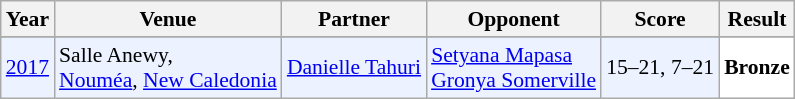<table class="sortable wikitable" style="font-size: 90%;">
<tr>
<th>Year</th>
<th>Venue</th>
<th>Partner</th>
<th>Opponent</th>
<th>Score</th>
<th>Result</th>
</tr>
<tr>
</tr>
<tr style="background:#ECF2FF">
<td align="center"><a href='#'>2017</a></td>
<td align="left">Salle Anewy,<br><a href='#'>Nouméa</a>, <a href='#'>New Caledonia</a></td>
<td align="left"> <a href='#'>Danielle Tahuri</a></td>
<td align="left"> <a href='#'>Setyana Mapasa</a><br> <a href='#'>Gronya Somerville</a></td>
<td align="left">15–21, 7–21</td>
<td style="text-align:left; background:white"> <strong>Bronze</strong></td>
</tr>
</table>
